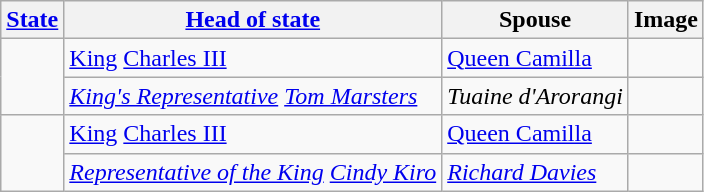<table class="sortable wikitable">
<tr>
<th><a href='#'>State</a></th>
<th><a href='#'>Head of state</a></th>
<th>Spouse</th>
<th>Image</th>
</tr>
<tr>
<td rowspan=2></td>
<td><a href='#'>King</a> <a href='#'>Charles III</a></td>
<td><a href='#'>Queen Camilla</a></td>
<td></td>
</tr>
<tr>
<td><em><a href='#'>King's Representative</a> <a href='#'>Tom Marsters</a></em></td>
<td><em>Tuaine d'Arorangi</em></td>
<td></td>
</tr>
<tr>
<td rowspan=2></td>
<td><a href='#'>King</a> <a href='#'>Charles III</a></td>
<td><a href='#'>Queen Camilla</a></td>
<td></td>
</tr>
<tr>
<td><em><a href='#'>Representative of the King</a> <a href='#'>Cindy Kiro</a></em></td>
<td><em><a href='#'>Richard Davies</a></em></td>
<td></td>
</tr>
</table>
